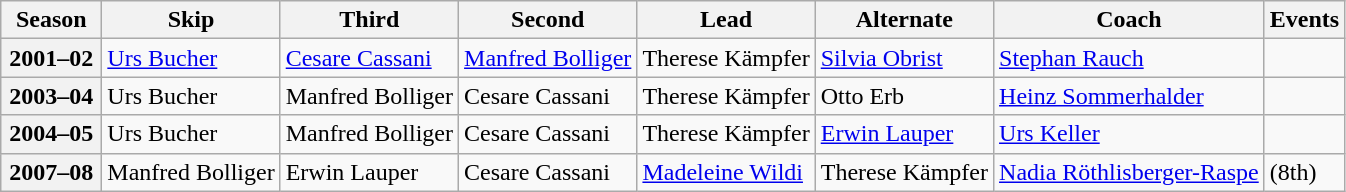<table class="wikitable">
<tr>
<th scope="col" width=60>Season</th>
<th scope="col">Skip</th>
<th scope="col">Third</th>
<th scope="col">Second</th>
<th scope="col">Lead</th>
<th scope="col">Alternate</th>
<th scope="col">Coach</th>
<th scope="col">Events</th>
</tr>
<tr>
<th scope="row">2001–02</th>
<td><a href='#'>Urs Bucher</a></td>
<td><a href='#'>Cesare Cassani</a></td>
<td><a href='#'>Manfred Bolliger</a></td>
<td>Therese Kämpfer</td>
<td><a href='#'>Silvia Obrist</a></td>
<td><a href='#'>Stephan Rauch</a></td>
<td> </td>
</tr>
<tr>
<th scope="row">2003–04</th>
<td>Urs Bucher</td>
<td>Manfred Bolliger</td>
<td>Cesare Cassani</td>
<td>Therese Kämpfer</td>
<td>Otto Erb</td>
<td><a href='#'>Heinz Sommerhalder</a></td>
<td> </td>
</tr>
<tr>
<th scope="row">2004–05</th>
<td>Urs Bucher</td>
<td>Manfred Bolliger</td>
<td>Cesare Cassani</td>
<td>Therese Kämpfer</td>
<td><a href='#'>Erwin Lauper</a></td>
<td><a href='#'>Urs Keller</a></td>
<td> </td>
</tr>
<tr>
<th scope="row">2007–08</th>
<td>Manfred Bolliger</td>
<td>Erwin Lauper</td>
<td>Cesare Cassani</td>
<td><a href='#'>Madeleine Wildi</a></td>
<td>Therese Kämpfer</td>
<td><a href='#'>Nadia Röthlisberger-Raspe</a></td>
<td> (8th)</td>
</tr>
</table>
